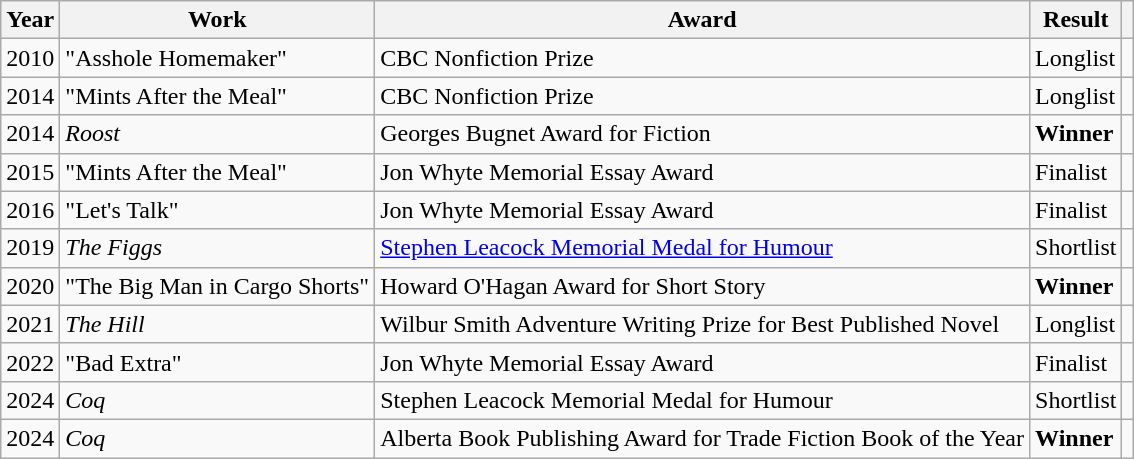<table class="wikitable">
<tr>
<th scope=col>Year</th>
<th scope=col>Work</th>
<th scope=col>Award</th>
<th scope=col>Result</th>
<th scope=col></th>
</tr>
<tr>
<td>2010</td>
<td>"Asshole Homemaker"</td>
<td>CBC Nonfiction Prize</td>
<td>Longlist</td>
<td></td>
</tr>
<tr>
<td>2014</td>
<td>"Mints After the Meal"</td>
<td>CBC Nonfiction Prize</td>
<td>Longlist</td>
<td></td>
</tr>
<tr>
<td>2014</td>
<td><em>Roost</em></td>
<td>Georges Bugnet Award for Fiction</td>
<td><strong>Winner</strong></td>
<td></td>
</tr>
<tr>
<td>2015</td>
<td>"Mints After the Meal"</td>
<td>Jon Whyte Memorial Essay Award</td>
<td>Finalist</td>
<td></td>
</tr>
<tr>
<td>2016</td>
<td>"Let's Talk"</td>
<td>Jon Whyte Memorial Essay Award</td>
<td>Finalist</td>
<td></td>
</tr>
<tr>
<td>2019</td>
<td><em>The Figgs</em></td>
<td><a href='#'>Stephen Leacock Memorial Medal for Humour</a></td>
<td>Shortlist</td>
<td></td>
</tr>
<tr>
<td>2020</td>
<td>"The Big Man in Cargo Shorts"</td>
<td>Howard O'Hagan Award for Short Story</td>
<td><strong>Winner</strong></td>
<td></td>
</tr>
<tr>
<td>2021</td>
<td><em>The Hill</em></td>
<td>Wilbur Smith Adventure Writing Prize for Best Published Novel</td>
<td>Longlist</td>
<td></td>
</tr>
<tr>
<td>2022</td>
<td>"Bad Extra"</td>
<td>Jon Whyte Memorial Essay Award</td>
<td>Finalist</td>
<td></td>
</tr>
<tr>
<td>2024</td>
<td><em>Coq</em></td>
<td>Stephen Leacock Memorial Medal for Humour</td>
<td>Shortlist</td>
<td></td>
</tr>
<tr>
<td>2024</td>
<td><em>Coq</em></td>
<td>Alberta Book Publishing Award for Trade Fiction Book of the Year</td>
<td><strong>Winner</strong></td>
<td></td>
</tr>
</table>
